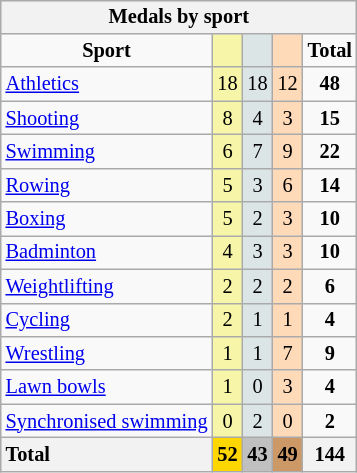<table class="wikitable" style="font-size:85%;float:right;text-align:center">
<tr style="background:#efefef;">
<th colspan=7>Medals by sport</th>
</tr>
<tr>
<td><strong>Sport</strong></td>
<td bgcolor=#f7f6a8></td>
<td bgcolor=#dce5e5></td>
<td bgcolor=#ffdab9></td>
<td><strong>Total</strong></td>
</tr>
<tr>
<td style="text-align:left;"><a href='#'>Athletics</a></td>
<td style="background:#F7F6A8;">18</td>
<td style="background:#DCE5E5;">18</td>
<td style="background:#FFDAB9;">12</td>
<td><strong>48</strong></td>
</tr>
<tr>
<td style="text-align:left;"><a href='#'>Shooting</a></td>
<td style="background:#F7F6A8;">8</td>
<td style="background:#DCE5E5;">4</td>
<td style="background:#FFDAB9;">3</td>
<td><strong>15</strong></td>
</tr>
<tr>
<td style="text-align:left;"><a href='#'>Swimming</a></td>
<td style="background:#F7F6A8;">6</td>
<td style="background:#DCE5E5;">7</td>
<td style="background:#FFDAB9;">9</td>
<td><strong>22</strong></td>
</tr>
<tr>
<td style="text-align:left;"><a href='#'>Rowing</a></td>
<td style="background:#F7F6A8;">5</td>
<td style="background:#DCE5E5;">3</td>
<td style="background:#FFDAB9;">6</td>
<td><strong>14</strong></td>
</tr>
<tr>
<td style="text-align:left;"><a href='#'>Boxing</a></td>
<td style="background:#F7F6A8;">5</td>
<td style="background:#DCE5E5;">2</td>
<td style="background:#FFDAB9;">3</td>
<td><strong>10</strong></td>
</tr>
<tr>
<td style="text-align:left;"><a href='#'>Badminton</a></td>
<td style="background:#F7F6A8;">4</td>
<td style="background:#DCE5E5;">3</td>
<td style="background:#FFDAB9;">3</td>
<td><strong>10</strong></td>
</tr>
<tr>
<td style="text-align:left;"><a href='#'>Weightlifting</a></td>
<td style="background:#F7F6A8;">2</td>
<td style="background:#DCE5E5;">2</td>
<td style="background:#FFDAB9;">2</td>
<td><strong>6</strong></td>
</tr>
<tr>
<td style="text-align:left;"><a href='#'>Cycling</a></td>
<td style="background:#F7F6A8;">2</td>
<td style="background:#DCE5E5;">1</td>
<td style="background:#FFDAB9;">1</td>
<td><strong>4</strong></td>
</tr>
<tr>
<td style="text-align:left;"><a href='#'>Wrestling</a></td>
<td style="background:#F7F6A8;">1</td>
<td style="background:#DCE5E5;">1</td>
<td style="background:#FFDAB9;">7</td>
<td><strong>9</strong></td>
</tr>
<tr>
<td style="text-align:left;"><a href='#'>Lawn bowls</a></td>
<td style="background:#F7F6A8;">1</td>
<td style="background:#DCE5E5;">0</td>
<td style="background:#FFDAB9;">3</td>
<td><strong>4</strong></td>
</tr>
<tr>
<td style="text-align:left;"><a href='#'>Synchronised swimming</a></td>
<td style="background:#F7F6A8;">0</td>
<td style="background:#DCE5E5;">2</td>
<td style="background:#FFDAB9;">0</td>
<td><strong>2</strong></td>
</tr>
<tr>
<th style="text-align:left;">Total</th>
<th style="background:gold;">52</th>
<th style="background:silver;">43</th>
<th style="background:#c96;">49</th>
<th>144</th>
</tr>
</table>
